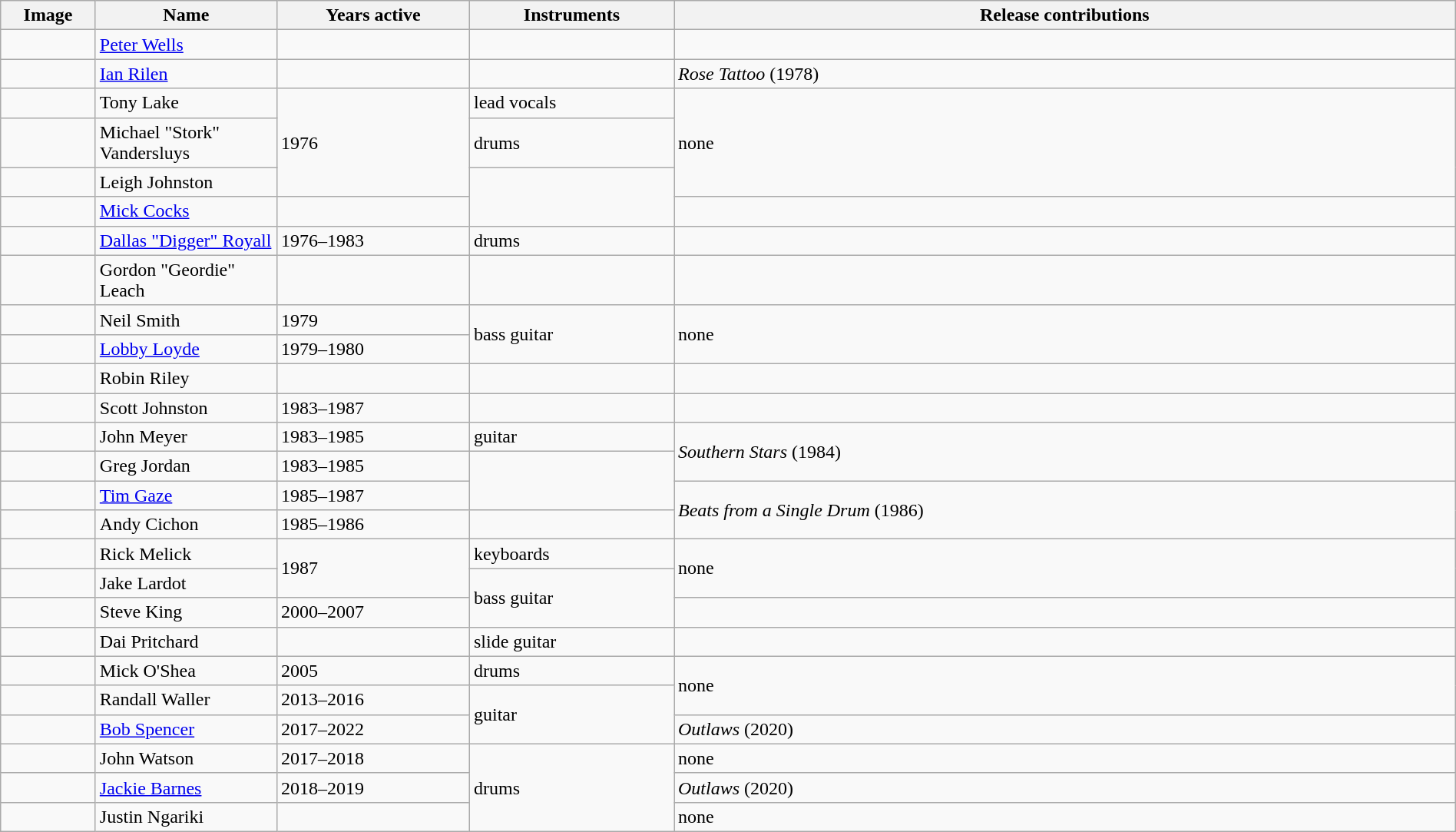<table class="wikitable" width="100%" border="1">
<tr>
<th width="75">Image</th>
<th width="150">Name</th>
<th width="160">Years active</th>
<th width="170">Instruments</th>
<th>Release contributions</th>
</tr>
<tr>
<td></td>
<td><a href='#'>Peter Wells</a></td>
<td></td>
<td></td>
<td></td>
</tr>
<tr>
<td></td>
<td><a href='#'>Ian Rilen</a></td>
<td></td>
<td></td>
<td><em>Rose Tattoo</em> (1978)</td>
</tr>
<tr>
<td></td>
<td>Tony Lake</td>
<td rowspan="3">1976</td>
<td>lead vocals</td>
<td rowspan="3">none</td>
</tr>
<tr>
<td></td>
<td>Michael "Stork" Vandersluys</td>
<td>drums</td>
</tr>
<tr>
<td></td>
<td>Leigh Johnston</td>
<td Rowspan="2"></td>
</tr>
<tr>
<td></td>
<td><a href='#'>Mick Cocks</a></td>
<td></td>
<td></td>
</tr>
<tr>
<td></td>
<td><a href='#'>Dallas "Digger" Royall</a></td>
<td>1976–1983 </td>
<td>drums</td>
<td></td>
</tr>
<tr>
<td></td>
<td>Gordon "Geordie" Leach</td>
<td></td>
<td></td>
<td></td>
</tr>
<tr>
<td></td>
<td>Neil Smith</td>
<td>1979 </td>
<td rowspan="2">bass guitar</td>
<td rowspan="2">none</td>
</tr>
<tr>
<td></td>
<td><a href='#'>Lobby Loyde</a></td>
<td>1979–1980 </td>
</tr>
<tr>
<td></td>
<td>Robin Riley</td>
<td></td>
<td></td>
<td></td>
</tr>
<tr>
<td></td>
<td>Scott Johnston</td>
<td>1983–1987</td>
<td></td>
<td></td>
</tr>
<tr>
<td></td>
<td>John Meyer</td>
<td>1983–1985 </td>
<td>guitar</td>
<td rowspan="2"><em>Southern Stars</em> (1984)</td>
</tr>
<tr>
<td></td>
<td>Greg Jordan</td>
<td>1983–1985</td>
<td rowspan="2"></td>
</tr>
<tr>
<td></td>
<td><a href='#'>Tim Gaze</a></td>
<td>1985–1987</td>
<td rowspan="2"><em>Beats from a Single Drum</em> (1986)</td>
</tr>
<tr>
<td></td>
<td>Andy Cichon</td>
<td>1985–1986</td>
<td></td>
</tr>
<tr>
<td></td>
<td>Rick Melick</td>
<td rowspan="2">1987</td>
<td>keyboards</td>
<td rowspan="2">none</td>
</tr>
<tr>
<td></td>
<td>Jake Lardot</td>
<td rowspan="2">bass guitar</td>
</tr>
<tr>
<td></td>
<td>Steve King</td>
<td>2000–2007</td>
<td></td>
</tr>
<tr>
<td></td>
<td>Dai Pritchard</td>
<td></td>
<td>slide guitar</td>
<td></td>
</tr>
<tr>
<td></td>
<td>Mick O'Shea</td>
<td>2005</td>
<td>drums</td>
<td rowspan="2">none</td>
</tr>
<tr>
<td></td>
<td>Randall Waller</td>
<td>2013–2016</td>
<td rowspan="2">guitar</td>
</tr>
<tr>
<td></td>
<td><a href='#'>Bob Spencer</a></td>
<td>2017–2022</td>
<td><em>Outlaws</em> (2020)</td>
</tr>
<tr>
<td></td>
<td>John Watson</td>
<td>2017–2018</td>
<td rowspan="3">drums</td>
<td>none</td>
</tr>
<tr>
<td></td>
<td><a href='#'>Jackie Barnes</a></td>
<td>2018–2019</td>
<td><em>Outlaws</em> (2020)</td>
</tr>
<tr>
<td></td>
<td>Justin Ngariki</td>
<td></td>
<td>none</td>
</tr>
</table>
